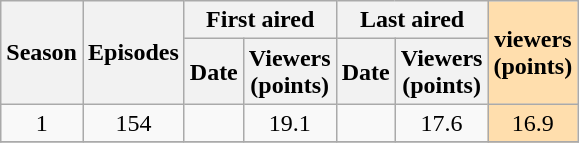<table class="wikitable" style="text-align: center">
<tr>
<th scope="col" rowspan="2">Season</th>
<th scope="col" rowspan="2" colspan="1">Episodes</th>
<th scope="col" colspan="2">First aired</th>
<th scope="col" colspan="2">Last aired</th>
<th style="background:#ffdead;" rowspan="2"> viewers <br> (points)</th>
</tr>
<tr>
<th scope="col">Date</th>
<th scope="col">Viewers<br>(points)</th>
<th scope="col">Date</th>
<th scope="col">Viewers<br>(points)</th>
</tr>
<tr>
<td>1</td>
<td>154</td>
<td></td>
<td>19.1</td>
<td></td>
<td>17.6</td>
<td style="background:#ffdead;">16.9</td>
</tr>
<tr>
</tr>
</table>
